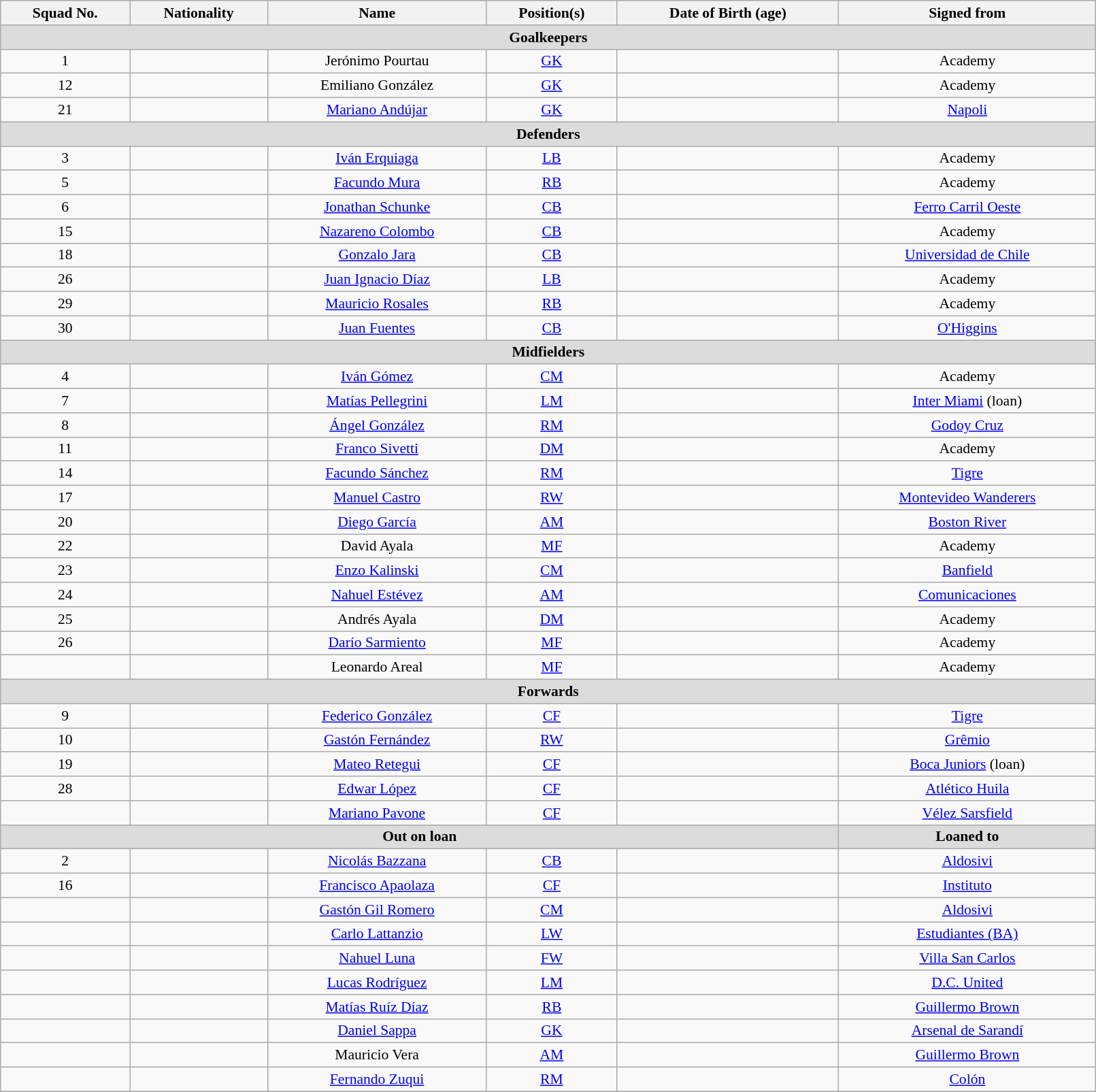<table class="wikitable sortable" style="text-align:center; font-size:90%; width:85%;">
<tr>
<th style="background:#; color:; text-align:center;">Squad No.</th>
<th style="background:#; color:; text-align:center;">Nationality</th>
<th style="background:#; color:; text-align:center;">Name</th>
<th style="background:#; color:; text-align:center;">Position(s)</th>
<th style="background:#; color:; text-align:center;">Date of Birth (age)</th>
<th style="background:#; color:; text-align:center;">Signed from</th>
</tr>
<tr>
<th colspan="6" style="background:#dcdcdc; text-align:center;">Goalkeepers</th>
</tr>
<tr>
<td>1</td>
<td></td>
<td>Jerónimo Pourtau</td>
<td><a href='#'>GK</a></td>
<td></td>
<td>Academy</td>
</tr>
<tr>
<td>12</td>
<td></td>
<td>Emiliano González</td>
<td><a href='#'>GK</a></td>
<td></td>
<td>Academy</td>
</tr>
<tr>
<td>21</td>
<td></td>
<td><a href='#'>Mariano Andújar</a></td>
<td><a href='#'>GK</a></td>
<td></td>
<td> <a href='#'>Napoli</a></td>
</tr>
<tr>
<th colspan="7" style="background:#dcdcdc; text-align:center;">Defenders</th>
</tr>
<tr>
<td>3</td>
<td></td>
<td><a href='#'>Iván Erquiaga</a></td>
<td><a href='#'>LB</a></td>
<td></td>
<td>Academy</td>
</tr>
<tr>
<td>5</td>
<td></td>
<td><a href='#'>Facundo Mura</a></td>
<td><a href='#'>RB</a></td>
<td></td>
<td>Academy</td>
</tr>
<tr>
<td>6</td>
<td></td>
<td><a href='#'>Jonathan Schunke</a></td>
<td><a href='#'>CB</a></td>
<td></td>
<td> <a href='#'>Ferro Carril Oeste</a></td>
</tr>
<tr>
<td>15</td>
<td></td>
<td><a href='#'>Nazareno Colombo</a></td>
<td><a href='#'>CB</a></td>
<td></td>
<td>Academy</td>
</tr>
<tr>
<td>18</td>
<td></td>
<td><a href='#'>Gonzalo Jara</a></td>
<td><a href='#'>CB</a></td>
<td></td>
<td> <a href='#'>Universidad de Chile</a></td>
</tr>
<tr>
<td>26</td>
<td></td>
<td><a href='#'>Juan Ignacio Díaz</a></td>
<td><a href='#'>LB</a></td>
<td></td>
<td>Academy</td>
</tr>
<tr>
<td>29</td>
<td></td>
<td><a href='#'>Mauricio Rosales</a></td>
<td><a href='#'>RB</a></td>
<td></td>
<td>Academy</td>
</tr>
<tr>
<td>30</td>
<td></td>
<td><a href='#'>Juan Fuentes</a></td>
<td><a href='#'>CB</a></td>
<td></td>
<td> <a href='#'>O'Higgins</a></td>
</tr>
<tr>
<th colspan="7" style="background:#dcdcdc; text-align:center;">Midfielders</th>
</tr>
<tr>
<td>4</td>
<td></td>
<td><a href='#'>Iván Gómez</a></td>
<td><a href='#'>CM</a></td>
<td></td>
<td>Academy</td>
</tr>
<tr>
<td>7</td>
<td></td>
<td><a href='#'>Matías Pellegrini</a></td>
<td><a href='#'>LM</a></td>
<td></td>
<td> <a href='#'>Inter Miami</a> (loan)</td>
</tr>
<tr>
<td>8</td>
<td></td>
<td><a href='#'>Ángel González</a></td>
<td><a href='#'>RM</a></td>
<td></td>
<td> <a href='#'>Godoy Cruz</a></td>
</tr>
<tr>
<td>11</td>
<td></td>
<td><a href='#'>Franco Sivetti</a></td>
<td><a href='#'>DM</a></td>
<td></td>
<td>Academy</td>
</tr>
<tr>
<td>14</td>
<td></td>
<td><a href='#'>Facundo Sánchez</a></td>
<td><a href='#'>RM</a></td>
<td></td>
<td> <a href='#'>Tigre</a></td>
</tr>
<tr>
<td>17</td>
<td></td>
<td><a href='#'>Manuel Castro</a></td>
<td><a href='#'>RW</a></td>
<td></td>
<td> <a href='#'>Montevideo Wanderers</a></td>
</tr>
<tr>
<td>20</td>
<td></td>
<td><a href='#'>Diego García</a></td>
<td><a href='#'>AM</a></td>
<td></td>
<td> <a href='#'>Boston River</a></td>
</tr>
<tr>
<td>22</td>
<td></td>
<td>David Ayala</td>
<td><a href='#'>MF</a></td>
<td></td>
<td>Academy</td>
</tr>
<tr>
<td>23</td>
<td></td>
<td><a href='#'>Enzo Kalinski</a></td>
<td><a href='#'>CM</a></td>
<td></td>
<td> <a href='#'>Banfield</a></td>
</tr>
<tr>
<td>24</td>
<td></td>
<td><a href='#'>Nahuel Estévez</a></td>
<td><a href='#'>AM</a></td>
<td></td>
<td> <a href='#'>Comunicaciones</a></td>
</tr>
<tr>
<td>25</td>
<td></td>
<td>Andrés Ayala</td>
<td><a href='#'>DM</a></td>
<td></td>
<td>Academy</td>
</tr>
<tr>
<td>26</td>
<td></td>
<td><a href='#'>Darío Sarmiento</a></td>
<td><a href='#'>MF</a></td>
<td></td>
<td>Academy</td>
</tr>
<tr>
<td></td>
<td></td>
<td>Leonardo Areal</td>
<td><a href='#'>MF</a></td>
<td></td>
<td>Academy</td>
</tr>
<tr>
<th colspan="7" style="background:#dcdcdc; text-align:center;">Forwards</th>
</tr>
<tr>
<td>9</td>
<td></td>
<td><a href='#'>Federico González</a></td>
<td><a href='#'>CF</a></td>
<td></td>
<td> <a href='#'>Tigre</a></td>
</tr>
<tr>
<td>10</td>
<td></td>
<td><a href='#'>Gastón Fernández</a></td>
<td><a href='#'>RW</a></td>
<td></td>
<td> <a href='#'>Grêmio</a></td>
</tr>
<tr>
<td>19</td>
<td></td>
<td><a href='#'>Mateo Retegui</a></td>
<td><a href='#'>CF</a></td>
<td></td>
<td> <a href='#'>Boca Juniors</a> (loan)</td>
</tr>
<tr>
<td>28</td>
<td></td>
<td><a href='#'>Edwar López</a></td>
<td><a href='#'>CF</a></td>
<td></td>
<td> <a href='#'>Atlético Huila</a></td>
</tr>
<tr>
<td></td>
<td></td>
<td><a href='#'>Mariano Pavone</a></td>
<td><a href='#'>CF</a></td>
<td></td>
<td> <a href='#'>Vélez Sarsfield</a></td>
</tr>
<tr>
<th colspan="5" style="background:#dcdcdc; text-align:center;">Out on loan</th>
<th colspan="1" style="background:#dcdcdc; text-align:center;">Loaned to</th>
</tr>
<tr>
<td>2</td>
<td></td>
<td><a href='#'>Nicolás Bazzana</a></td>
<td><a href='#'>CB</a></td>
<td></td>
<td> <a href='#'>Aldosivi</a></td>
</tr>
<tr>
<td>16</td>
<td></td>
<td><a href='#'>Francisco Apaolaza</a></td>
<td><a href='#'>CF</a></td>
<td></td>
<td> <a href='#'>Instituto</a></td>
</tr>
<tr>
<td></td>
<td></td>
<td><a href='#'>Gastón Gil Romero</a></td>
<td><a href='#'>CM</a></td>
<td></td>
<td> <a href='#'>Aldosivi</a></td>
</tr>
<tr>
<td></td>
<td></td>
<td><a href='#'>Carlo Lattanzio</a></td>
<td><a href='#'>LW</a></td>
<td></td>
<td> <a href='#'>Estudiantes (BA)</a></td>
</tr>
<tr>
<td></td>
<td></td>
<td><a href='#'>Nahuel Luna</a></td>
<td><a href='#'>FW</a></td>
<td></td>
<td> <a href='#'>Villa San Carlos</a></td>
</tr>
<tr>
<td></td>
<td></td>
<td><a href='#'>Lucas Rodríguez</a></td>
<td><a href='#'>LM</a></td>
<td></td>
<td> <a href='#'>D.C. United</a></td>
</tr>
<tr>
<td></td>
<td></td>
<td><a href='#'>Matías Ruíz Díaz</a></td>
<td><a href='#'>RB</a></td>
<td></td>
<td> <a href='#'>Guillermo Brown</a></td>
</tr>
<tr>
<td></td>
<td></td>
<td><a href='#'>Daniel Sappa</a></td>
<td><a href='#'>GK</a></td>
<td></td>
<td> <a href='#'>Arsenal de Sarandí</a></td>
</tr>
<tr>
<td></td>
<td></td>
<td>Mauricio Vera</td>
<td><a href='#'>AM</a></td>
<td></td>
<td> <a href='#'>Guillermo Brown</a></td>
</tr>
<tr>
<td></td>
<td></td>
<td><a href='#'>Fernando Zuqui</a></td>
<td><a href='#'>RM</a></td>
<td></td>
<td> <a href='#'>Colón</a></td>
</tr>
<tr>
</tr>
</table>
